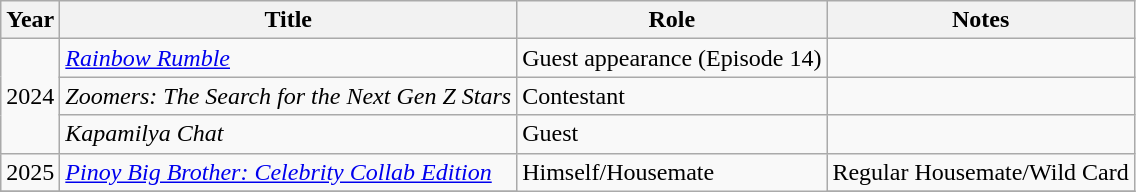<table class="wikitable">
<tr>
<th>Year</th>
<th>Title</th>
<th>Role</th>
<th>Notes</th>
</tr>
<tr>
<td rowspan="3">2024</td>
<td><em><a href='#'>Rainbow Rumble</a></em></td>
<td>Guest appearance (Episode 14)</td>
<td></td>
</tr>
<tr>
<td><em>Zoomers: The Search for the Next Gen Z Stars</em></td>
<td>Contestant</td>
<td></td>
</tr>
<tr>
<td><em>Kapamilya Chat</em></td>
<td>Guest</td>
<td></td>
</tr>
<tr>
<td>2025</td>
<td><em><a href='#'>Pinoy Big Brother: Celebrity Collab Edition</a></em></td>
<td rowspan="4">Himself/Housemate</td>
<td>Regular Housemate/Wild Card</td>
</tr>
<tr>
</tr>
</table>
